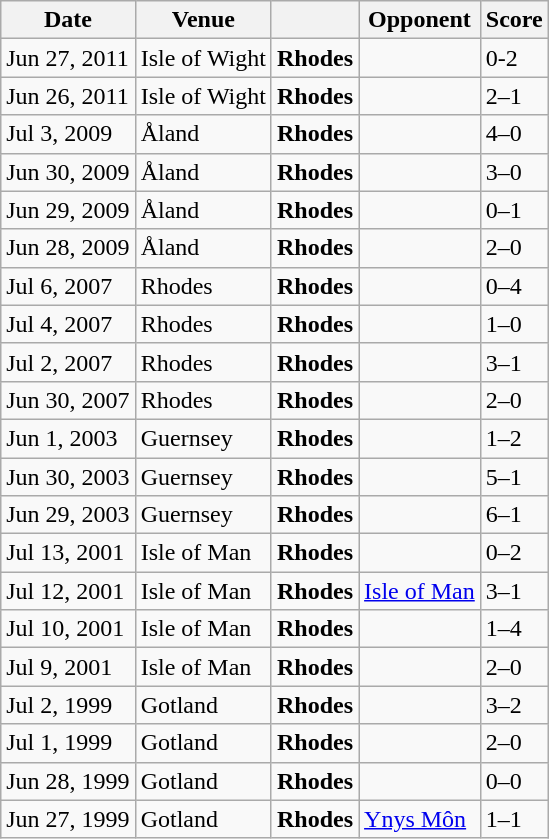<table class="wikitable">
<tr>
<th>Date</th>
<th>Venue</th>
<th></th>
<th>Opponent</th>
<th>Score</th>
</tr>
<tr>
<td>Jun 27, 2011</td>
<td>Isle of Wight</td>
<td> <strong>Rhodes</strong></td>
<td></td>
<td>0-2</td>
</tr>
<tr>
<td>Jun 26, 2011</td>
<td>Isle of Wight</td>
<td> <strong>Rhodes</strong></td>
<td></td>
<td>2–1</td>
</tr>
<tr>
<td>Jul 3, 2009</td>
<td>Åland</td>
<td> <strong>Rhodes</strong></td>
<td></td>
<td>4–0</td>
</tr>
<tr>
<td>Jun 30, 2009</td>
<td>Åland</td>
<td> <strong>Rhodes</strong></td>
<td></td>
<td>3–0</td>
</tr>
<tr>
<td>Jun 29, 2009</td>
<td>Åland</td>
<td> <strong>Rhodes</strong></td>
<td></td>
<td>0–1</td>
</tr>
<tr>
<td>Jun 28, 2009</td>
<td>Åland</td>
<td> <strong>Rhodes</strong></td>
<td></td>
<td>2–0</td>
</tr>
<tr>
<td>Jul 6, 2007</td>
<td>Rhodes</td>
<td> <strong>Rhodes</strong></td>
<td></td>
<td>0–4</td>
</tr>
<tr>
<td>Jul 4, 2007</td>
<td>Rhodes</td>
<td> <strong>Rhodes</strong></td>
<td></td>
<td>1–0</td>
</tr>
<tr>
<td>Jul 2, 2007</td>
<td>Rhodes</td>
<td> <strong>Rhodes</strong></td>
<td></td>
<td>3–1</td>
</tr>
<tr>
<td>Jun 30, 2007</td>
<td>Rhodes</td>
<td> <strong>Rhodes</strong></td>
<td></td>
<td>2–0</td>
</tr>
<tr>
<td>Jun 1, 2003</td>
<td>Guernsey</td>
<td> <strong>Rhodes</strong></td>
<td></td>
<td>1–2</td>
</tr>
<tr>
<td>Jun 30, 2003</td>
<td>Guernsey</td>
<td> <strong>Rhodes</strong></td>
<td></td>
<td>5–1</td>
</tr>
<tr>
<td>Jun 29, 2003</td>
<td>Guernsey</td>
<td> <strong>Rhodes</strong></td>
<td></td>
<td>6–1</td>
</tr>
<tr>
<td>Jul 13, 2001</td>
<td>Isle of Man</td>
<td> <strong>Rhodes</strong></td>
<td></td>
<td>0–2</td>
</tr>
<tr>
<td>Jul 12, 2001</td>
<td>Isle of Man</td>
<td> <strong>Rhodes</strong></td>
<td> <a href='#'>Isle of Man</a></td>
<td>3–1</td>
</tr>
<tr>
<td>Jul 10, 2001</td>
<td>Isle of Man</td>
<td> <strong>Rhodes</strong></td>
<td></td>
<td>1–4</td>
</tr>
<tr>
<td>Jul 9, 2001</td>
<td>Isle of Man</td>
<td> <strong>Rhodes</strong></td>
<td></td>
<td>2–0</td>
</tr>
<tr>
<td>Jul 2, 1999</td>
<td>Gotland</td>
<td> <strong>Rhodes</strong></td>
<td></td>
<td>3–2</td>
</tr>
<tr>
<td>Jul 1, 1999</td>
<td>Gotland</td>
<td> <strong>Rhodes</strong></td>
<td></td>
<td>2–0</td>
</tr>
<tr>
<td>Jun 28, 1999</td>
<td>Gotland</td>
<td> <strong>Rhodes</strong></td>
<td></td>
<td>0–0</td>
</tr>
<tr>
<td>Jun 27, 1999</td>
<td>Gotland</td>
<td> <strong>Rhodes</strong></td>
<td> <a href='#'>Ynys Môn</a></td>
<td>1–1</td>
</tr>
</table>
